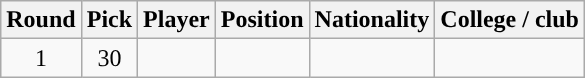<table class="wikitable sortable sortable">
<tr>
<th>Round</th>
<th>Pick</th>
<th>Player</th>
<th>Position</th>
<th>Nationality</th>
<th>College / club</th>
</tr>
<tr style="text-align: center">
<td>1</td>
<td>30</td>
<td></td>
<td></td>
<td></td>
<td></td>
</tr>
</table>
